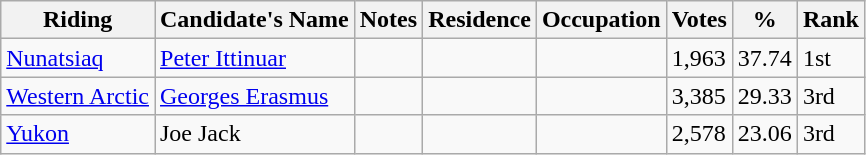<table class="wikitable sortable">
<tr>
<th>Riding<br></th>
<th>Candidate's Name</th>
<th>Notes</th>
<th>Residence</th>
<th>Occupation</th>
<th>Votes</th>
<th>%</th>
<th>Rank</th>
</tr>
<tr>
<td><a href='#'>Nunatsiaq</a></td>
<td><a href='#'>Peter Ittinuar</a></td>
<td></td>
<td></td>
<td></td>
<td>1,963</td>
<td>37.74</td>
<td>1st</td>
</tr>
<tr>
<td><a href='#'>Western Arctic</a></td>
<td><a href='#'>Georges Erasmus</a></td>
<td></td>
<td></td>
<td></td>
<td>3,385</td>
<td>29.33</td>
<td>3rd</td>
</tr>
<tr>
<td><a href='#'>Yukon</a></td>
<td>Joe Jack</td>
<td></td>
<td></td>
<td></td>
<td>2,578</td>
<td>23.06</td>
<td>3rd</td>
</tr>
</table>
